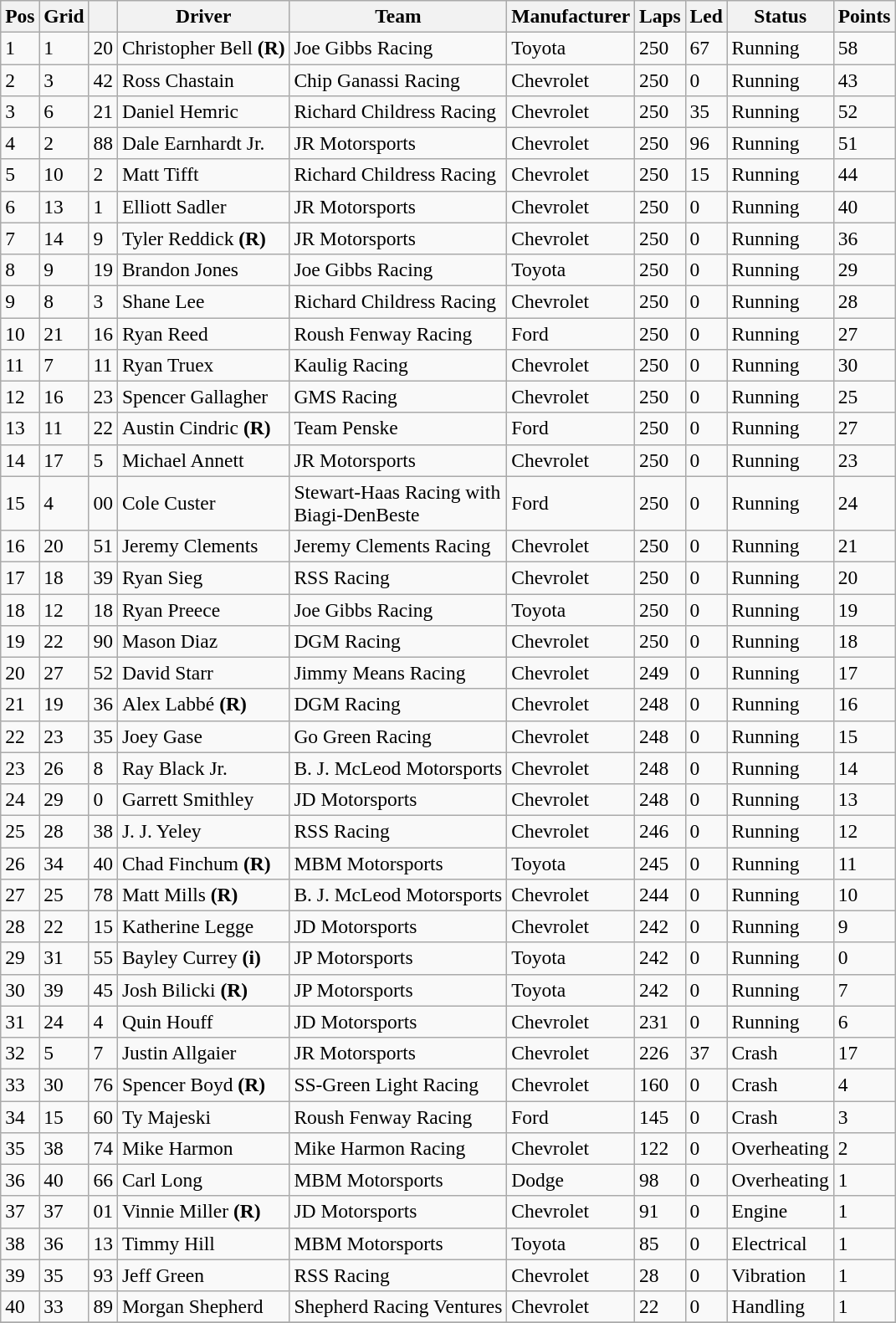<table class="wikitable" style="font-size:98%">
<tr>
<th>Pos</th>
<th>Grid</th>
<th></th>
<th>Driver</th>
<th>Team</th>
<th>Manufacturer</th>
<th>Laps</th>
<th>Led</th>
<th>Status</th>
<th>Points</th>
</tr>
<tr>
<td>1</td>
<td>1</td>
<td>20</td>
<td>Christopher Bell <strong>(R)</strong></td>
<td>Joe Gibbs Racing</td>
<td>Toyota</td>
<td>250</td>
<td>67</td>
<td>Running</td>
<td>58</td>
</tr>
<tr>
<td>2</td>
<td>3</td>
<td>42</td>
<td>Ross Chastain</td>
<td>Chip Ganassi Racing</td>
<td>Chevrolet</td>
<td>250</td>
<td>0</td>
<td>Running</td>
<td>43</td>
</tr>
<tr>
<td>3</td>
<td>6</td>
<td>21</td>
<td>Daniel Hemric</td>
<td>Richard Childress Racing</td>
<td>Chevrolet</td>
<td>250</td>
<td>35</td>
<td>Running</td>
<td>52</td>
</tr>
<tr>
<td>4</td>
<td>2</td>
<td>88</td>
<td>Dale Earnhardt Jr.</td>
<td>JR Motorsports</td>
<td>Chevrolet</td>
<td>250</td>
<td>96</td>
<td>Running</td>
<td>51</td>
</tr>
<tr>
<td>5</td>
<td>10</td>
<td>2</td>
<td>Matt Tifft</td>
<td>Richard Childress Racing</td>
<td>Chevrolet</td>
<td>250</td>
<td>15</td>
<td>Running</td>
<td>44</td>
</tr>
<tr>
<td>6</td>
<td>13</td>
<td>1</td>
<td>Elliott Sadler</td>
<td>JR Motorsports</td>
<td>Chevrolet</td>
<td>250</td>
<td>0</td>
<td>Running</td>
<td>40</td>
</tr>
<tr>
<td>7</td>
<td>14</td>
<td>9</td>
<td>Tyler Reddick <strong>(R)</strong></td>
<td>JR Motorsports</td>
<td>Chevrolet</td>
<td>250</td>
<td>0</td>
<td>Running</td>
<td>36</td>
</tr>
<tr>
<td>8</td>
<td>9</td>
<td>19</td>
<td>Brandon Jones</td>
<td>Joe Gibbs Racing</td>
<td>Toyota</td>
<td>250</td>
<td>0</td>
<td>Running</td>
<td>29</td>
</tr>
<tr>
<td>9</td>
<td>8</td>
<td>3</td>
<td>Shane Lee</td>
<td>Richard Childress Racing</td>
<td>Chevrolet</td>
<td>250</td>
<td>0</td>
<td>Running</td>
<td>28</td>
</tr>
<tr>
<td>10</td>
<td>21</td>
<td>16</td>
<td>Ryan Reed</td>
<td>Roush Fenway Racing</td>
<td>Ford</td>
<td>250</td>
<td>0</td>
<td>Running</td>
<td>27</td>
</tr>
<tr>
<td>11</td>
<td>7</td>
<td>11</td>
<td>Ryan Truex</td>
<td>Kaulig Racing</td>
<td>Chevrolet</td>
<td>250</td>
<td>0</td>
<td>Running</td>
<td>30</td>
</tr>
<tr>
<td>12</td>
<td>16</td>
<td>23</td>
<td>Spencer Gallagher</td>
<td>GMS Racing</td>
<td>Chevrolet</td>
<td>250</td>
<td>0</td>
<td>Running</td>
<td>25</td>
</tr>
<tr>
<td>13</td>
<td>11</td>
<td>22</td>
<td>Austin Cindric <strong>(R)</strong></td>
<td>Team Penske</td>
<td>Ford</td>
<td>250</td>
<td>0</td>
<td>Running</td>
<td>27</td>
</tr>
<tr>
<td>14</td>
<td>17</td>
<td>5</td>
<td>Michael Annett</td>
<td>JR Motorsports</td>
<td>Chevrolet</td>
<td>250</td>
<td>0</td>
<td>Running</td>
<td>23</td>
</tr>
<tr>
<td>15</td>
<td>4</td>
<td>00</td>
<td>Cole Custer</td>
<td>Stewart-Haas Racing with <br> Biagi-DenBeste</td>
<td>Ford</td>
<td>250</td>
<td>0</td>
<td>Running</td>
<td>24</td>
</tr>
<tr>
<td>16</td>
<td>20</td>
<td>51</td>
<td>Jeremy Clements</td>
<td>Jeremy Clements Racing</td>
<td>Chevrolet</td>
<td>250</td>
<td>0</td>
<td>Running</td>
<td>21</td>
</tr>
<tr>
<td>17</td>
<td>18</td>
<td>39</td>
<td>Ryan Sieg</td>
<td>RSS Racing</td>
<td>Chevrolet</td>
<td>250</td>
<td>0</td>
<td>Running</td>
<td>20</td>
</tr>
<tr>
<td>18</td>
<td>12</td>
<td>18</td>
<td>Ryan Preece</td>
<td>Joe Gibbs Racing</td>
<td>Toyota</td>
<td>250</td>
<td>0</td>
<td>Running</td>
<td>19</td>
</tr>
<tr>
<td>19</td>
<td>22</td>
<td>90</td>
<td>Mason Diaz</td>
<td>DGM Racing</td>
<td>Chevrolet</td>
<td>250</td>
<td>0</td>
<td>Running</td>
<td>18</td>
</tr>
<tr>
<td>20</td>
<td>27</td>
<td>52</td>
<td>David Starr</td>
<td>Jimmy Means Racing</td>
<td>Chevrolet</td>
<td>249</td>
<td>0</td>
<td>Running</td>
<td>17</td>
</tr>
<tr>
<td>21</td>
<td>19</td>
<td>36</td>
<td>Alex Labbé <strong>(R)</strong></td>
<td>DGM Racing</td>
<td>Chevrolet</td>
<td>248</td>
<td>0</td>
<td>Running</td>
<td>16</td>
</tr>
<tr>
<td>22</td>
<td>23</td>
<td>35</td>
<td>Joey Gase</td>
<td>Go Green Racing</td>
<td>Chevrolet</td>
<td>248</td>
<td>0</td>
<td>Running</td>
<td>15</td>
</tr>
<tr>
<td>23</td>
<td>26</td>
<td>8</td>
<td>Ray Black Jr.</td>
<td>B. J. McLeod Motorsports</td>
<td>Chevrolet</td>
<td>248</td>
<td>0</td>
<td>Running</td>
<td>14</td>
</tr>
<tr>
<td>24</td>
<td>29</td>
<td>0</td>
<td>Garrett Smithley</td>
<td>JD Motorsports</td>
<td>Chevrolet</td>
<td>248</td>
<td>0</td>
<td>Running</td>
<td>13</td>
</tr>
<tr>
<td>25</td>
<td>28</td>
<td>38</td>
<td>J. J. Yeley</td>
<td>RSS Racing</td>
<td>Chevrolet</td>
<td>246</td>
<td>0</td>
<td>Running</td>
<td>12</td>
</tr>
<tr>
<td>26</td>
<td>34</td>
<td>40</td>
<td>Chad Finchum <strong>(R)</strong></td>
<td>MBM Motorsports</td>
<td>Toyota</td>
<td>245</td>
<td>0</td>
<td>Running</td>
<td>11</td>
</tr>
<tr>
<td>27</td>
<td>25</td>
<td>78</td>
<td>Matt Mills <strong>(R)</strong></td>
<td>B. J. McLeod Motorsports</td>
<td>Chevrolet</td>
<td>244</td>
<td>0</td>
<td>Running</td>
<td>10</td>
</tr>
<tr>
<td>28</td>
<td>22</td>
<td>15</td>
<td>Katherine Legge</td>
<td>JD Motorsports</td>
<td>Chevrolet</td>
<td>242</td>
<td>0</td>
<td>Running</td>
<td>9</td>
</tr>
<tr>
<td>29</td>
<td>31</td>
<td>55</td>
<td>Bayley Currey <strong>(i)</strong></td>
<td>JP Motorsports</td>
<td>Toyota</td>
<td>242</td>
<td>0</td>
<td>Running</td>
<td>0</td>
</tr>
<tr>
<td>30</td>
<td>39</td>
<td>45</td>
<td>Josh Bilicki <strong>(R)</strong></td>
<td>JP Motorsports</td>
<td>Toyota</td>
<td>242</td>
<td>0</td>
<td>Running</td>
<td>7</td>
</tr>
<tr>
<td>31</td>
<td>24</td>
<td>4</td>
<td>Quin Houff</td>
<td>JD Motorsports</td>
<td>Chevrolet</td>
<td>231</td>
<td>0</td>
<td>Running</td>
<td>6</td>
</tr>
<tr>
<td>32</td>
<td>5</td>
<td>7</td>
<td>Justin Allgaier</td>
<td>JR Motorsports</td>
<td>Chevrolet</td>
<td>226</td>
<td>37</td>
<td>Crash</td>
<td>17</td>
</tr>
<tr>
<td>33</td>
<td>30</td>
<td>76</td>
<td>Spencer Boyd <strong>(R)</strong></td>
<td>SS-Green Light Racing</td>
<td>Chevrolet</td>
<td>160</td>
<td>0</td>
<td>Crash</td>
<td>4</td>
</tr>
<tr>
<td>34</td>
<td>15</td>
<td>60</td>
<td>Ty Majeski</td>
<td>Roush Fenway Racing</td>
<td>Ford</td>
<td>145</td>
<td>0</td>
<td>Crash</td>
<td>3</td>
</tr>
<tr>
<td>35</td>
<td>38</td>
<td>74</td>
<td>Mike Harmon</td>
<td>Mike Harmon Racing</td>
<td>Chevrolet</td>
<td>122</td>
<td>0</td>
<td>Overheating</td>
<td>2</td>
</tr>
<tr>
<td>36</td>
<td>40</td>
<td>66</td>
<td>Carl Long</td>
<td>MBM Motorsports</td>
<td>Dodge</td>
<td>98</td>
<td>0</td>
<td>Overheating</td>
<td>1</td>
</tr>
<tr>
<td>37</td>
<td>37</td>
<td>01</td>
<td>Vinnie Miller <strong>(R)</strong></td>
<td>JD Motorsports</td>
<td>Chevrolet</td>
<td>91</td>
<td>0</td>
<td>Engine</td>
<td>1</td>
</tr>
<tr>
<td>38</td>
<td>36</td>
<td>13</td>
<td>Timmy Hill</td>
<td>MBM Motorsports</td>
<td>Toyota</td>
<td>85</td>
<td>0</td>
<td>Electrical</td>
<td>1</td>
</tr>
<tr>
<td>39</td>
<td>35</td>
<td>93</td>
<td>Jeff Green</td>
<td>RSS Racing</td>
<td>Chevrolet</td>
<td>28</td>
<td>0</td>
<td>Vibration</td>
<td>1</td>
</tr>
<tr>
<td>40</td>
<td>33</td>
<td>89</td>
<td>Morgan Shepherd</td>
<td>Shepherd Racing Ventures</td>
<td>Chevrolet</td>
<td>22</td>
<td>0</td>
<td>Handling</td>
<td>1</td>
</tr>
<tr>
</tr>
</table>
